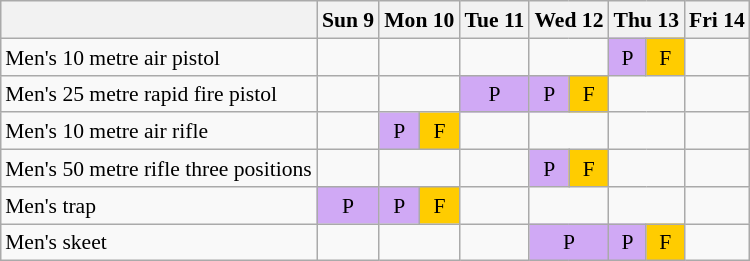<table class="wikitable" style="margin:0.5em auto; font-size:90%; line-height:1.25em; text-align:center;">
<tr>
<th></th>
<th>Sun 9</th>
<th colspan=2>Mon 10</th>
<th>Tue 11</th>
<th colspan=2>Wed 12</th>
<th colspan=2>Thu 13</th>
<th>Fri 14</th>
</tr>
<tr>
<td align=left>Men's 10 metre air pistol</td>
<td></td>
<td colspan=2></td>
<td></td>
<td colspan=2></td>
<td style="background-color:#D0A9F5;">P</td>
<td style="background-color:#FFCC00;">F</td>
<td></td>
</tr>
<tr>
<td align=left>Men's 25 metre rapid fire pistol</td>
<td></td>
<td colspan=2></td>
<td style="background-color:#D0A9F5;">P</td>
<td style="background-color:#D0A9F5;">P</td>
<td style="background-color:#FFCC00;">F</td>
<td colspan=2></td>
<td colspan=2></td>
</tr>
<tr>
<td align=left>Men's 10 metre air rifle</td>
<td></td>
<td style="background-color:#D0A9F5;">P</td>
<td style="background-color:#FFCC00;">F</td>
<td></td>
<td colspan=2></td>
<td colspan=2></td>
<td colspan=2></td>
</tr>
<tr>
<td align=left>Men's 50 metre rifle three positions</td>
<td></td>
<td colspan=2></td>
<td></td>
<td style="background-color:#D0A9F5;">P</td>
<td style="background-color:#FFCC00;">F</td>
<td colspan=2></td>
<td colspan=2></td>
</tr>
<tr>
<td align=left>Men's trap</td>
<td style="background-color:#D0A9F5;">P</td>
<td style="background-color:#D0A9F5;">P</td>
<td style="background-color:#FFCC00;">F</td>
<td></td>
<td colspan=2></td>
<td colspan=2></td>
</tr>
<tr>
<td align=left>Men's skeet</td>
<td></td>
<td colspan=2></td>
<td></td>
<td colspan=2 style="background-color:#D0A9F5;">P</td>
<td style="background-color:#D0A9F5;">P</td>
<td style="background-color:#FFCC00;">F</td>
<td colspan=2></td>
</tr>
</table>
